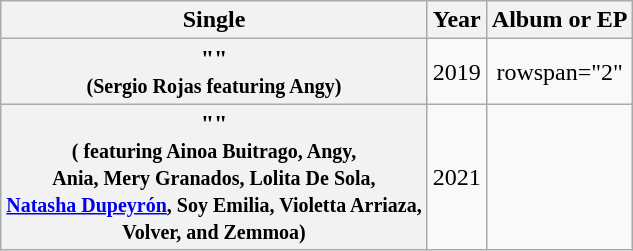<table class="wikitable plainrowheaders" style="text-align:center;">
<tr>
<th scope="col">Single</th>
<th scope="col">Year</th>
<th scope="col">Album or EP</th>
</tr>
<tr>
<th scope="row">""<br><small>(Sergio Rojas featuring Angy)</small></th>
<td>2019</td>
<td>rowspan="2" </td>
</tr>
<tr>
<th scope="row">""<br><small>( featuring Ainoa Buitrago, Angy,<br>Ania, Mery Granados, Lolita De Sola,<br><a href='#'>Natasha Dupeyrón</a>, Soy Emilia, Violetta Arriaza,<br>Volver, and Zemmoa)</small></th>
<td>2021</td>
</tr>
</table>
